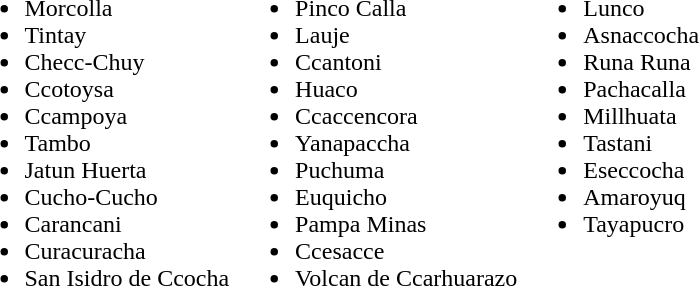<table>
<tr valign="top">
<td><br><ul><li>Morcolla</li><li>Tintay</li><li>Checc-Chuy</li><li>Ccotoysa</li><li>Ccampoya</li><li>Tambo</li><li>Jatun Huerta</li><li>Cucho-Cucho</li><li>Carancani</li><li>Curacuracha</li><li>San Isidro de Ccocha</li></ul></td>
<td><br><ul><li>Pinco Calla</li><li>Lauje</li><li>Ccantoni</li><li>Huaco</li><li>Ccaccencora</li><li>Yanapaccha</li><li>Puchuma</li><li>Euquicho</li><li>Pampa Minas</li><li>Ccesacce</li><li>Volcan de Ccarhuarazo</li></ul></td>
<td><br><ul><li>Lunco</li><li>Asnaccocha</li><li>Runa Runa</li><li>Pachacalla</li><li>Millhuata</li><li>Tastani</li><li>Eseccocha</li><li>Amaroyuq</li><li>Tayapucro</li></ul></td>
</tr>
<tr>
</tr>
</table>
